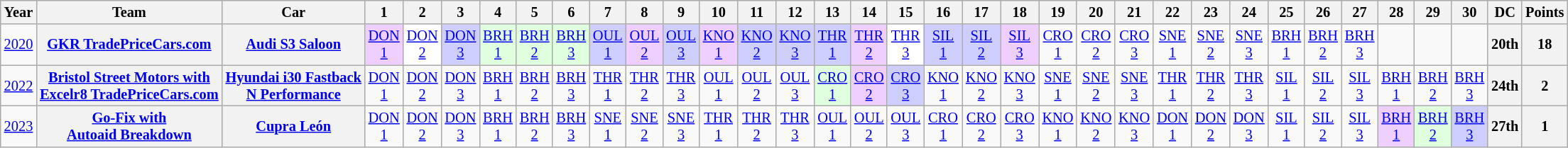<table class="wikitable" style="text-align:center; font-size:85%">
<tr>
<th>Year</th>
<th>Team</th>
<th>Car</th>
<th>1</th>
<th>2</th>
<th>3</th>
<th>4</th>
<th>5</th>
<th>6</th>
<th>7</th>
<th>8</th>
<th>9</th>
<th>10</th>
<th>11</th>
<th>12</th>
<th>13</th>
<th>14</th>
<th>15</th>
<th>16</th>
<th>17</th>
<th>18</th>
<th>19</th>
<th>20</th>
<th>21</th>
<th>22</th>
<th>23</th>
<th>24</th>
<th>25</th>
<th>26</th>
<th>27</th>
<th>28</th>
<th>29</th>
<th>30</th>
<th>DC</th>
<th>Points</th>
</tr>
<tr>
<td><a href='#'>2020</a></td>
<th nowrap><a href='#'>GKR TradePriceCars.com</a></th>
<th nowrap><a href='#'>Audi S3 Saloon</a></th>
<td style="background:#EFCFFF;"><a href='#'>DON<br>1</a><br></td>
<td style="background:#FFFFFF;"><a href='#'>DON<br>2</a><br></td>
<td style="background:#CFCFFF;"><a href='#'>DON<br>3</a><br></td>
<td style="background:#DFFFDF;"><a href='#'>BRH<br>1</a><br></td>
<td style="background:#DFFFDF;"><a href='#'>BRH<br>2</a><br></td>
<td style="background:#DFFFDF;"><a href='#'>BRH<br>3</a><br></td>
<td style="background:#CFCFFF;"><a href='#'>OUL<br>1</a><br></td>
<td style="background:#EFCFFF;"><a href='#'>OUL<br>2</a><br></td>
<td style="background:#CFCFFF;"><a href='#'>OUL<br>3</a><br></td>
<td style="background:#EFCFFF;"><a href='#'>KNO<br>1</a><br></td>
<td style="background:#CFCFFF;"><a href='#'>KNO<br>2</a><br></td>
<td style="background:#CFCFFF;"><a href='#'>KNO<br>3</a><br></td>
<td style="background:#CFCFFF;"><a href='#'>THR<br>1</a><br></td>
<td style="background:#EFCFFF;"><a href='#'>THR<br>2</a><br></td>
<td style="background:#FFFFFF;"><a href='#'>THR<br>3</a><br></td>
<td style="background:#CFCFFF;"><a href='#'>SIL<br>1</a><br></td>
<td style="background:#CFCFFF;"><a href='#'>SIL<br>2</a><br></td>
<td style="background:#EFCFFF;"><a href='#'>SIL<br>3</a><br></td>
<td><a href='#'>CRO<br>1</a></td>
<td><a href='#'>CRO<br>2</a></td>
<td><a href='#'>CRO<br>3</a></td>
<td><a href='#'>SNE<br>1</a></td>
<td><a href='#'>SNE<br>2</a></td>
<td><a href='#'>SNE<br>3</a></td>
<td><a href='#'>BRH<br>1</a></td>
<td><a href='#'>BRH<br>2</a></td>
<td><a href='#'>BRH<br>3</a></td>
<td></td>
<td></td>
<td></td>
<th>20th</th>
<th>18</th>
</tr>
<tr>
<td><a href='#'>2022</a></td>
<th nowrap><a href='#'>Bristol Street Motors with<br>Excelr8 TradePriceCars.com</a></th>
<th nowrap><a href='#'>Hyundai i30 Fastback<br>N Performance</a></th>
<td><a href='#'>DON<br>1</a></td>
<td><a href='#'>DON<br>2</a></td>
<td><a href='#'>DON<br>3</a></td>
<td><a href='#'>BRH<br>1</a></td>
<td><a href='#'>BRH<br>2</a></td>
<td><a href='#'>BRH<br>3</a></td>
<td><a href='#'>THR<br>1</a></td>
<td><a href='#'>THR<br>2</a></td>
<td><a href='#'>THR<br>3</a></td>
<td><a href='#'>OUL<br>1</a></td>
<td><a href='#'>OUL<br>2</a></td>
<td><a href='#'>OUL<br>3</a></td>
<td style="background:#DFFFDF;"><a href='#'>CRO<br>1</a><br></td>
<td style="background:#EFCFFF;"><a href='#'>CRO<br>2</a><br></td>
<td style="background:#CFCFFF;"><a href='#'>CRO<br>3</a><br></td>
<td><a href='#'>KNO<br>1</a></td>
<td><a href='#'>KNO<br>2</a></td>
<td><a href='#'>KNO<br>3</a></td>
<td><a href='#'>SNE<br>1</a></td>
<td><a href='#'>SNE<br>2</a></td>
<td><a href='#'>SNE<br>3</a></td>
<td><a href='#'>THR<br>1</a></td>
<td><a href='#'>THR<br>2</a></td>
<td><a href='#'>THR<br>3</a></td>
<td><a href='#'>SIL<br>1</a></td>
<td><a href='#'>SIL<br>2</a></td>
<td><a href='#'>SIL<br>3</a></td>
<td><a href='#'>BRH<br>1</a></td>
<td><a href='#'>BRH<br>2</a></td>
<td><a href='#'>BRH<br>3</a></td>
<th>24th</th>
<th>2</th>
</tr>
<tr>
<td><a href='#'>2023</a></td>
<th nowrap><a href='#'>Go-Fix with<br>Autoaid Breakdown</a></th>
<th nowrap><a href='#'>Cupra León</a></th>
<td><a href='#'>DON<br>1</a></td>
<td><a href='#'>DON<br>2</a></td>
<td><a href='#'>DON<br>3</a></td>
<td><a href='#'>BRH<br>1</a></td>
<td><a href='#'>BRH<br>2</a></td>
<td><a href='#'>BRH<br>3</a></td>
<td><a href='#'>SNE<br>1</a></td>
<td><a href='#'>SNE<br>2</a></td>
<td><a href='#'>SNE<br>3</a></td>
<td><a href='#'>THR<br>1</a></td>
<td><a href='#'>THR<br>2</a></td>
<td><a href='#'>THR<br>3</a></td>
<td><a href='#'>OUL<br>1</a></td>
<td><a href='#'>OUL<br>2</a></td>
<td><a href='#'>OUL<br>3</a></td>
<td><a href='#'>CRO<br>1</a></td>
<td><a href='#'>CRO<br>2</a></td>
<td><a href='#'>CRO<br>3</a></td>
<td><a href='#'>KNO<br>1</a></td>
<td><a href='#'>KNO<br>2</a></td>
<td><a href='#'>KNO<br>3</a></td>
<td><a href='#'>DON<br>1</a></td>
<td><a href='#'>DON<br>2</a></td>
<td><a href='#'>DON<br>3</a></td>
<td><a href='#'>SIL<br>1</a></td>
<td><a href='#'>SIL<br>2</a></td>
<td><a href='#'>SIL<br>3</a></td>
<td style="background:#EFCFFF;"><a href='#'>BRH<br>1</a><br></td>
<td style="background:#DFFFDF;"><a href='#'>BRH<br>2</a><br></td>
<td style="background:#CFCFFF;"><a href='#'>BRH<br>3</a><br></td>
<th>27th</th>
<th>1</th>
</tr>
</table>
